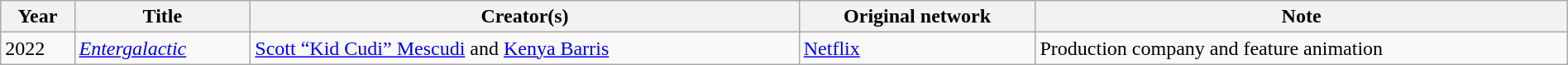<table class="wikitable" style="width: 100%">
<tr>
<th>Year</th>
<th>Title</th>
<th>Creator(s)</th>
<th>Original network</th>
<th>Note</th>
</tr>
<tr>
<td>2022</td>
<td><em><a href='#'>Entergalactic</a></em></td>
<td><a href='#'>Scott “Kid Cudi” Mescudi</a> and <a href='#'>Kenya Barris</a></td>
<td><a href='#'>Netflix</a></td>
<td>Production company and feature animation</td>
</tr>
</table>
